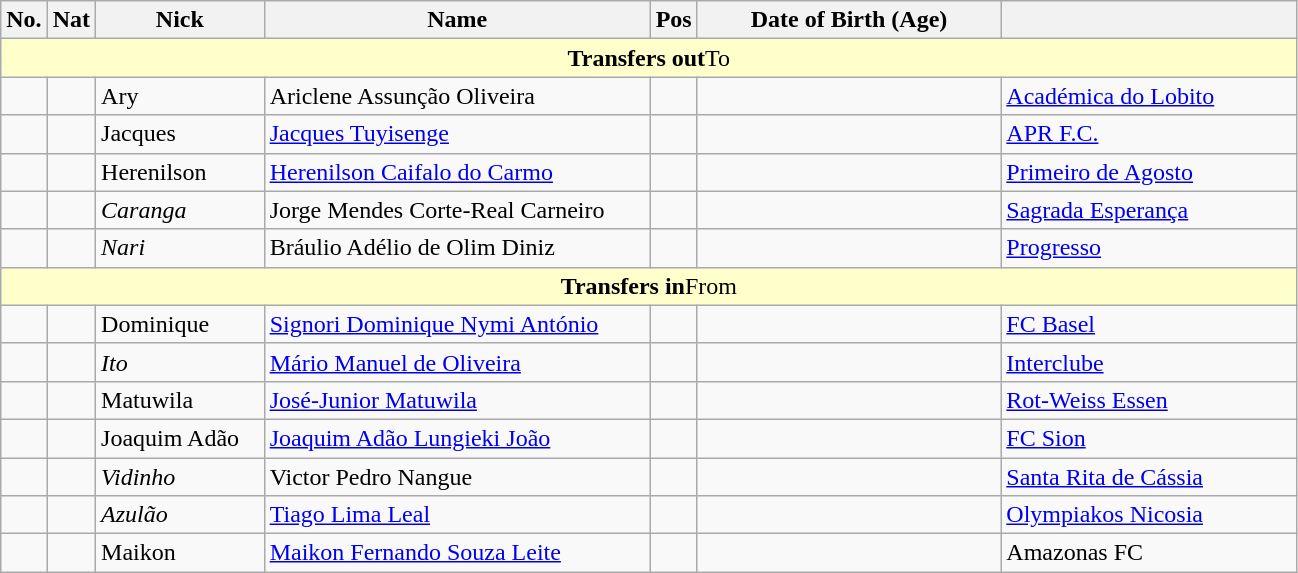<table class="wikitable ve-ce-branchNode ve-ce-tableNode">
<tr>
<th>No.</th>
<th>Nat</th>
<th width=105px>Nick</th>
<th width=250px>Name</th>
<th>Pos</th>
<th width=195px>Date of Birth (Age)</th>
<th width=190px></th>
</tr>
<tr bgcolor=#ffffcc>
<td align=center colspan=7><strong>Transfers out</strong>To</td>
</tr>
<tr>
<td></td>
<td></td>
<td>Ary</td>
<td>Ariclene Assunção Oliveira</td>
<td></td>
<td></td>
<td><a href='#'>Académica do Lobito</a></td>
</tr>
<tr>
<td></td>
<td></td>
<td>Jacques</td>
<td><a href='#'>Jacques Tuyisenge</a></td>
<td></td>
<td></td>
<td><a href='#'>APR F.C.</a></td>
</tr>
<tr>
<td></td>
<td></td>
<td>Herenilson</td>
<td><a href='#'>Herenilson Caifalo do Carmo</a></td>
<td></td>
<td></td>
<td><a href='#'>Primeiro de Agosto</a></td>
</tr>
<tr>
<td></td>
<td></td>
<td><em>Caranga</em></td>
<td>Jorge Mendes Corte-Real Carneiro</td>
<td></td>
<td></td>
<td><a href='#'>Sagrada Esperança</a></td>
</tr>
<tr>
<td></td>
<td></td>
<td><em>Nari</em></td>
<td>Bráulio Adélio de Olim Diniz</td>
<td></td>
<td></td>
<td><a href='#'>Progresso</a></td>
</tr>
<tr bgcolor=#ffffcc>
<td align=center colspan=7><strong>Transfers in</strong>From</td>
</tr>
<tr>
<td></td>
<td></td>
<td>Dominique</td>
<td><a href='#'>Signori Dominique Nymi António</a></td>
<td></td>
<td></td>
<td><a href='#'>FC Basel</a></td>
</tr>
<tr>
<td></td>
<td></td>
<td><em>Ito</em></td>
<td><a href='#'>Mário Manuel de Oliveira</a></td>
<td></td>
<td></td>
<td><a href='#'>Interclube</a></td>
</tr>
<tr>
<td></td>
<td></td>
<td>Matuwila</td>
<td><a href='#'>José-Junior Matuwila</a></td>
<td></td>
<td></td>
<td><a href='#'>Rot-Weiss Essen</a></td>
</tr>
<tr>
<td></td>
<td></td>
<td>Joaquim Adão</td>
<td><a href='#'>Joaquim Adão Lungieki João</a></td>
<td></td>
<td></td>
<td><a href='#'>FC Sion</a></td>
</tr>
<tr>
<td></td>
<td></td>
<td><em>Vidinho</em></td>
<td>Victor Pedro Nangue</td>
<td></td>
<td></td>
<td><a href='#'>Santa Rita de Cássia</a></td>
</tr>
<tr>
<td></td>
<td></td>
<td><em>Azulão</em></td>
<td><a href='#'>Tiago Lima Leal</a></td>
<td></td>
<td></td>
<td><a href='#'>Olympiakos Nicosia</a></td>
</tr>
<tr>
<td></td>
<td></td>
<td>Maikon</td>
<td><a href='#'>Maikon Fernando Souza Leite</a></td>
<td></td>
<td></td>
<td>Amazonas FC</td>
</tr>
</table>
